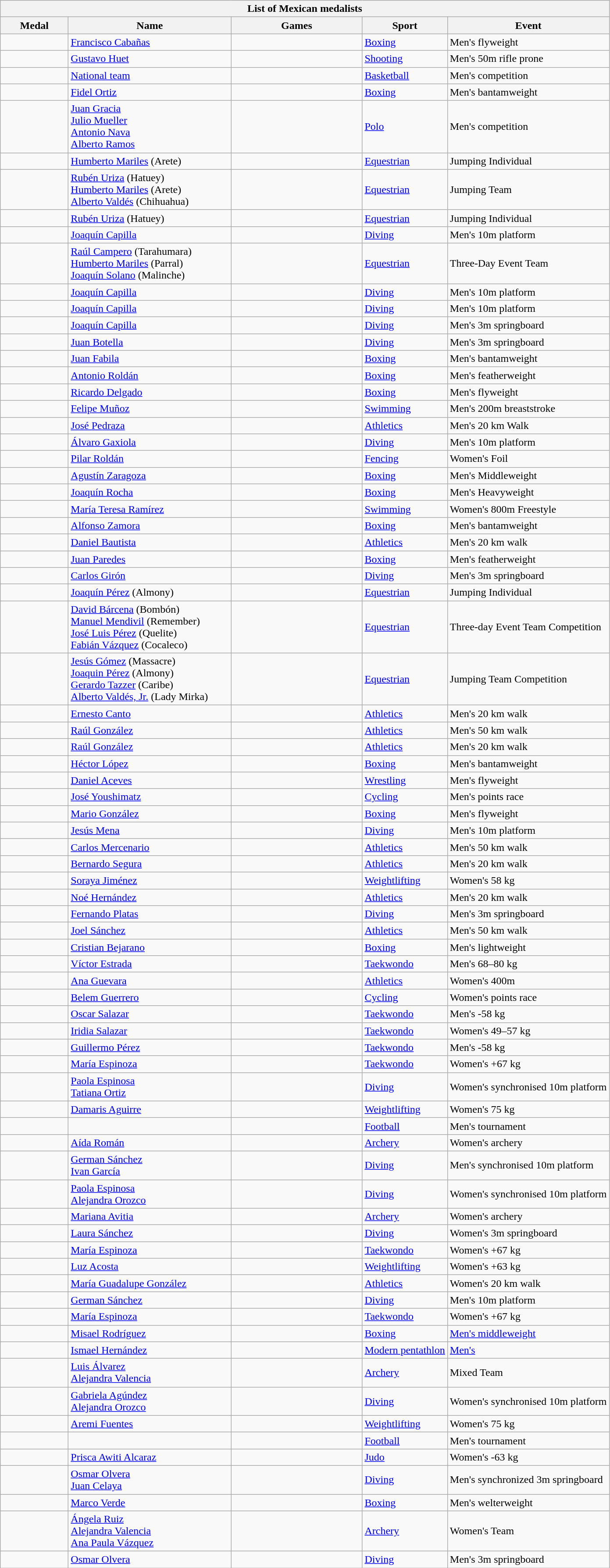<table class="wikitable sortable mw-collapsible mw-collapsed">
<tr>
<th colspan="5">List of Mexican medalists</th>
</tr>
<tr>
<th style="width:6em">Medal</th>
<th style="width:15em">Name</th>
<th style="width:12em">Games</th>
<th>Sport</th>
<th>Event</th>
</tr>
<tr>
<td></td>
<td><a href='#'>Francisco Cabañas</a></td>
<td> </td>
<td> <a href='#'>Boxing</a></td>
<td>Men's flyweight</td>
</tr>
<tr>
<td></td>
<td><a href='#'>Gustavo Huet</a></td>
<td> </td>
<td> <a href='#'>Shooting</a></td>
<td>Men's 50m rifle prone</td>
</tr>
<tr>
<td></td>
<td><a href='#'>National team</a></td>
<td> </td>
<td> <a href='#'>Basketball</a></td>
<td>Men's competition</td>
</tr>
<tr>
<td></td>
<td><a href='#'>Fidel Ortiz</a></td>
<td> </td>
<td> <a href='#'>Boxing</a></td>
<td>Men's bantamweight</td>
</tr>
<tr>
<td></td>
<td><a href='#'>Juan Gracia</a><br><a href='#'>Julio Mueller</a><br><a href='#'>Antonio Nava</a><br><a href='#'>Alberto Ramos</a></td>
<td> </td>
<td> <a href='#'>Polo</a></td>
<td>Men's competition</td>
</tr>
<tr>
<td></td>
<td><a href='#'>Humberto Mariles</a> (Arete)</td>
<td> </td>
<td> <a href='#'>Equestrian</a></td>
<td>Jumping Individual</td>
</tr>
<tr>
<td></td>
<td><a href='#'>Rubén Uriza</a> (Hatuey)<br><a href='#'>Humberto Mariles</a> (Arete)<br><a href='#'>Alberto Valdés</a> (Chihuahua)</td>
<td> </td>
<td> <a href='#'>Equestrian</a></td>
<td>Jumping Team</td>
</tr>
<tr>
<td></td>
<td><a href='#'>Rubén Uriza</a> (Hatuey)</td>
<td> </td>
<td> <a href='#'>Equestrian</a></td>
<td>Jumping Individual</td>
</tr>
<tr>
<td></td>
<td><a href='#'>Joaquín Capilla</a></td>
<td> </td>
<td> <a href='#'>Diving</a></td>
<td>Men's 10m platform</td>
</tr>
<tr>
<td></td>
<td><a href='#'>Raúl Campero</a> (Tarahumara)<br><a href='#'>Humberto Mariles</a> (Parral)<br><a href='#'>Joaquín Solano</a> (Malinche)</td>
<td> </td>
<td> <a href='#'>Equestrian</a></td>
<td>Three-Day Event Team</td>
</tr>
<tr>
<td></td>
<td><a href='#'>Joaquín Capilla</a></td>
<td> </td>
<td> <a href='#'>Diving</a></td>
<td>Men's 10m platform</td>
</tr>
<tr>
<td></td>
<td><a href='#'>Joaquín Capilla</a></td>
<td> </td>
<td> <a href='#'>Diving</a></td>
<td>Men's 10m platform</td>
</tr>
<tr>
<td></td>
<td><a href='#'>Joaquín Capilla</a></td>
<td> </td>
<td> <a href='#'>Diving</a></td>
<td>Men's 3m springboard</td>
</tr>
<tr>
<td></td>
<td><a href='#'>Juan Botella</a></td>
<td> </td>
<td> <a href='#'>Diving</a></td>
<td>Men's 3m springboard</td>
</tr>
<tr>
<td></td>
<td><a href='#'>Juan Fabila</a></td>
<td> </td>
<td> <a href='#'>Boxing</a></td>
<td>Men's bantamweight</td>
</tr>
<tr>
<td></td>
<td><a href='#'>Antonio Roldán</a></td>
<td> </td>
<td> <a href='#'>Boxing</a></td>
<td>Men's featherweight</td>
</tr>
<tr>
<td></td>
<td><a href='#'>Ricardo Delgado</a></td>
<td> </td>
<td> <a href='#'>Boxing</a></td>
<td>Men's flyweight</td>
</tr>
<tr>
<td></td>
<td><a href='#'>Felipe Muñoz</a></td>
<td> </td>
<td> <a href='#'>Swimming</a></td>
<td>Men's 200m breaststroke</td>
</tr>
<tr>
<td></td>
<td><a href='#'>José Pedraza</a></td>
<td> </td>
<td> <a href='#'>Athletics</a></td>
<td>Men's 20 km Walk</td>
</tr>
<tr>
<td></td>
<td><a href='#'>Álvaro Gaxiola</a></td>
<td> </td>
<td> <a href='#'>Diving</a></td>
<td>Men's 10m platform</td>
</tr>
<tr>
<td></td>
<td><a href='#'>Pilar Roldán</a></td>
<td> </td>
<td> <a href='#'>Fencing</a></td>
<td>Women's Foil</td>
</tr>
<tr>
<td></td>
<td><a href='#'>Agustín Zaragoza</a></td>
<td> </td>
<td> <a href='#'>Boxing</a></td>
<td>Men's Middleweight</td>
</tr>
<tr>
<td></td>
<td><a href='#'>Joaquín Rocha</a></td>
<td> </td>
<td> <a href='#'>Boxing</a></td>
<td>Men's Heavyweight</td>
</tr>
<tr>
<td></td>
<td><a href='#'>María Teresa Ramírez</a></td>
<td> </td>
<td> <a href='#'>Swimming</a></td>
<td>Women's 800m Freestyle</td>
</tr>
<tr>
<td></td>
<td><a href='#'>Alfonso Zamora</a></td>
<td> </td>
<td> <a href='#'>Boxing</a></td>
<td>Men's bantamweight</td>
</tr>
<tr>
<td></td>
<td><a href='#'>Daniel Bautista</a></td>
<td> </td>
<td> <a href='#'>Athletics</a></td>
<td>Men's 20 km walk</td>
</tr>
<tr>
<td></td>
<td><a href='#'>Juan Paredes</a></td>
<td> </td>
<td> <a href='#'>Boxing</a></td>
<td>Men's featherweight</td>
</tr>
<tr>
<td></td>
<td><a href='#'>Carlos Girón</a></td>
<td> </td>
<td> <a href='#'>Diving</a></td>
<td>Men's 3m springboard</td>
</tr>
<tr>
<td></td>
<td><a href='#'>Joaquín Pérez</a> (Almony)</td>
<td> </td>
<td> <a href='#'>Equestrian</a></td>
<td>Jumping Individual</td>
</tr>
<tr>
<td></td>
<td><a href='#'>David Bárcena</a> (Bombón)<br><a href='#'>Manuel Mendivil</a> (Remember)<br><a href='#'>José Luis Pérez</a> (Quelite)<br><a href='#'>Fabián Vázquez</a> (Cocaleco)</td>
<td> </td>
<td> <a href='#'>Equestrian</a></td>
<td>Three-day Event Team Competition</td>
</tr>
<tr>
<td></td>
<td><a href='#'>Jesús Gómez</a> (Massacre)<br><a href='#'>Joaquin Pérez</a> (Almony)<br><a href='#'>Gerardo Tazzer</a> (Caribe)<br><a href='#'>Alberto Valdés, Jr.</a> (Lady Mirka)</td>
<td> </td>
<td> <a href='#'>Equestrian</a></td>
<td>Jumping Team Competition</td>
</tr>
<tr>
<td></td>
<td><a href='#'>Ernesto Canto</a></td>
<td> </td>
<td> <a href='#'>Athletics</a></td>
<td>Men's 20 km walk</td>
</tr>
<tr>
<td></td>
<td><a href='#'>Raúl González</a></td>
<td> </td>
<td> <a href='#'>Athletics</a></td>
<td>Men's 50 km walk</td>
</tr>
<tr>
<td></td>
<td><a href='#'>Raúl González</a></td>
<td> </td>
<td> <a href='#'>Athletics</a></td>
<td>Men's 20 km walk</td>
</tr>
<tr>
<td></td>
<td><a href='#'>Héctor López</a></td>
<td> </td>
<td> <a href='#'>Boxing</a></td>
<td>Men's bantamweight</td>
</tr>
<tr>
<td></td>
<td><a href='#'>Daniel Aceves</a></td>
<td> </td>
<td> <a href='#'>Wrestling</a></td>
<td>Men's flyweight</td>
</tr>
<tr>
<td></td>
<td><a href='#'>José Youshimatz</a></td>
<td> </td>
<td> <a href='#'>Cycling</a></td>
<td>Men's points race</td>
</tr>
<tr>
<td></td>
<td><a href='#'>Mario González</a></td>
<td> </td>
<td> <a href='#'>Boxing</a></td>
<td>Men's flyweight</td>
</tr>
<tr>
<td></td>
<td><a href='#'>Jesús Mena</a></td>
<td> </td>
<td> <a href='#'>Diving</a></td>
<td>Men's 10m platform</td>
</tr>
<tr>
<td></td>
<td><a href='#'>Carlos Mercenario</a></td>
<td> </td>
<td> <a href='#'>Athletics</a></td>
<td>Men's 50 km walk</td>
</tr>
<tr>
<td></td>
<td><a href='#'>Bernardo Segura</a></td>
<td> </td>
<td> <a href='#'>Athletics</a></td>
<td>Men's 20 km walk</td>
</tr>
<tr>
<td></td>
<td><a href='#'>Soraya Jiménez</a></td>
<td> </td>
<td> <a href='#'>Weightlifting</a></td>
<td>Women's 58 kg</td>
</tr>
<tr>
<td></td>
<td><a href='#'>Noé Hernández</a></td>
<td> </td>
<td> <a href='#'>Athletics</a></td>
<td>Men's 20 km walk</td>
</tr>
<tr>
<td></td>
<td><a href='#'>Fernando Platas</a></td>
<td> </td>
<td> <a href='#'>Diving</a></td>
<td>Men's 3m springboard</td>
</tr>
<tr>
<td></td>
<td><a href='#'>Joel Sánchez</a></td>
<td> </td>
<td> <a href='#'>Athletics</a></td>
<td>Men's 50 km walk</td>
</tr>
<tr>
<td></td>
<td><a href='#'>Cristian Bejarano</a></td>
<td> </td>
<td> <a href='#'>Boxing</a></td>
<td>Men's lightweight</td>
</tr>
<tr>
<td></td>
<td><a href='#'>Víctor Estrada</a></td>
<td> </td>
<td> <a href='#'>Taekwondo</a></td>
<td>Men's 68–80 kg</td>
</tr>
<tr>
<td></td>
<td><a href='#'>Ana Guevara</a></td>
<td> </td>
<td> <a href='#'>Athletics</a></td>
<td>Women's 400m</td>
</tr>
<tr>
<td></td>
<td><a href='#'>Belem Guerrero</a></td>
<td> </td>
<td> <a href='#'>Cycling</a></td>
<td>Women's points race</td>
</tr>
<tr>
<td></td>
<td><a href='#'>Oscar Salazar</a></td>
<td> </td>
<td> <a href='#'>Taekwondo</a></td>
<td>Men's -58 kg</td>
</tr>
<tr>
<td></td>
<td><a href='#'>Iridia Salazar</a></td>
<td> </td>
<td> <a href='#'>Taekwondo</a></td>
<td>Women's 49–57 kg</td>
</tr>
<tr>
<td></td>
<td><a href='#'>Guillermo Pérez</a></td>
<td> </td>
<td> <a href='#'>Taekwondo</a></td>
<td>Men's -58 kg</td>
</tr>
<tr>
<td></td>
<td><a href='#'>María Espinoza</a></td>
<td> </td>
<td> <a href='#'>Taekwondo</a></td>
<td>Women's +67 kg</td>
</tr>
<tr>
<td></td>
<td><a href='#'>Paola Espinosa</a><br><a href='#'>Tatiana Ortiz</a></td>
<td> </td>
<td> <a href='#'>Diving</a></td>
<td>Women's synchronised 10m platform</td>
</tr>
<tr>
<td></td>
<td><a href='#'>Damaris Aguirre</a></td>
<td> </td>
<td> <a href='#'>Weightlifting</a></td>
<td>Women's 75 kg</td>
</tr>
<tr>
<td></td>
<td><br></td>
<td> </td>
<td> <a href='#'>Football</a></td>
<td>Men's tournament</td>
</tr>
<tr>
<td></td>
<td><a href='#'>Aída Román</a></td>
<td> </td>
<td> <a href='#'>Archery</a></td>
<td>Women's archery</td>
</tr>
<tr>
<td></td>
<td><a href='#'>German Sánchez</a><br><a href='#'>Ivan García</a></td>
<td> </td>
<td> <a href='#'>Diving</a></td>
<td>Men's synchronised 10m platform</td>
</tr>
<tr>
<td></td>
<td><a href='#'>Paola Espinosa</a><br><a href='#'>Alejandra Orozco</a></td>
<td> </td>
<td> <a href='#'>Diving</a></td>
<td>Women's synchronised 10m platform</td>
</tr>
<tr>
<td></td>
<td><a href='#'>Mariana Avitia</a></td>
<td> </td>
<td> <a href='#'>Archery</a></td>
<td>Women's archery</td>
</tr>
<tr>
<td></td>
<td><a href='#'>Laura Sánchez</a></td>
<td> </td>
<td> <a href='#'>Diving</a></td>
<td>Women's 3m springboard</td>
</tr>
<tr>
<td></td>
<td><a href='#'>María Espinoza</a></td>
<td> </td>
<td> <a href='#'>Taekwondo</a></td>
<td>Women's +67 kg</td>
</tr>
<tr>
<td></td>
<td><a href='#'>Luz Acosta</a></td>
<td> </td>
<td> <a href='#'>Weightlifting</a></td>
<td>Women's +63 kg</td>
</tr>
<tr>
<td></td>
<td><a href='#'>María Guadalupe González</a></td>
<td> </td>
<td> <a href='#'>Athletics</a></td>
<td>Women's 20 km walk</td>
</tr>
<tr>
<td></td>
<td><a href='#'>German Sánchez</a></td>
<td> </td>
<td> <a href='#'>Diving</a></td>
<td>Men's 10m platform</td>
</tr>
<tr>
<td></td>
<td><a href='#'>María Espinoza</a></td>
<td> </td>
<td> <a href='#'>Taekwondo</a></td>
<td>Women's +67 kg</td>
</tr>
<tr>
<td></td>
<td><a href='#'>Misael Rodríguez</a></td>
<td> </td>
<td> <a href='#'>Boxing</a></td>
<td><a href='#'>Men's middleweight</a></td>
</tr>
<tr>
<td></td>
<td><a href='#'>Ismael Hernández</a></td>
<td> </td>
<td> <a href='#'>Modern pentathlon</a></td>
<td><a href='#'>Men's</a></td>
</tr>
<tr>
<td></td>
<td><a href='#'>Luis Álvarez</a><br><a href='#'>Alejandra Valencia</a></td>
<td> </td>
<td> <a href='#'>Archery</a></td>
<td>Mixed Team</td>
</tr>
<tr>
<td></td>
<td><a href='#'>Gabriela Agúndez</a><br><a href='#'>Alejandra Orozco</a></td>
<td> </td>
<td> <a href='#'>Diving</a></td>
<td>Women's synchronised 10m platform</td>
</tr>
<tr>
<td></td>
<td><a href='#'>Aremi Fuentes</a></td>
<td> </td>
<td> <a href='#'>Weightlifting</a></td>
<td>Women's 75 kg</td>
</tr>
<tr>
<td></td>
<td></td>
<td> </td>
<td> <a href='#'>Football</a></td>
<td>Men's tournament</td>
</tr>
<tr>
<td></td>
<td><a href='#'>Prisca Awiti Alcaraz</a></td>
<td> </td>
<td> <a href='#'>Judo</a></td>
<td>Women's -63 kg</td>
</tr>
<tr>
<td></td>
<td><a href='#'>Osmar Olvera</a><br><a href='#'>Juan Celaya</a></td>
<td> </td>
<td> <a href='#'>Diving</a></td>
<td>Men's synchronized 3m springboard</td>
</tr>
<tr>
<td></td>
<td><a href='#'>Marco Verde</a></td>
<td> </td>
<td> <a href='#'>Boxing</a></td>
<td>Men's welterweight</td>
</tr>
<tr>
<td></td>
<td><a href='#'>Ángela Ruiz</a><br><a href='#'>Alejandra Valencia</a><br><a href='#'>Ana Paula Vázquez</a></td>
<td> </td>
<td> <a href='#'>Archery</a></td>
<td>Women's Team</td>
</tr>
<tr>
<td></td>
<td><a href='#'>Osmar Olvera</a></td>
<td> </td>
<td> <a href='#'>Diving</a></td>
<td>Men's 3m springboard</td>
</tr>
</table>
